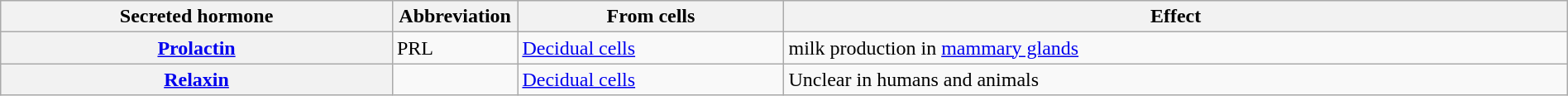<table class="wikitable" width=100%>
<tr>
<th width=25%>Secreted hormone</th>
<th width=8%>Abbreviation</th>
<th width=17%>From cells</th>
<th>Effect</th>
</tr>
<tr>
<th><a href='#'>Prolactin</a></th>
<td>PRL</td>
<td><a href='#'>Decidual cells</a></td>
<td>milk production in <a href='#'>mammary glands</a></td>
</tr>
<tr>
<th><a href='#'>Relaxin</a></th>
<td></td>
<td><a href='#'>Decidual cells</a></td>
<td>Unclear in humans and animals</td>
</tr>
</table>
